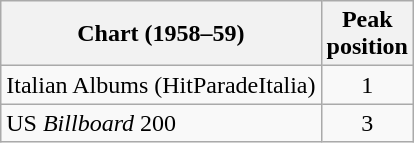<table class="wikitable sortable">
<tr>
<th>Chart (1958–59)</th>
<th>Peak<br>position</th>
</tr>
<tr>
<td>Italian Albums (HitParadeItalia)</td>
<td style="text-align:center;">1</td>
</tr>
<tr>
<td align="left">US <em>Billboard</em> 200</td>
<td style="text-align:center;">3</td>
</tr>
</table>
